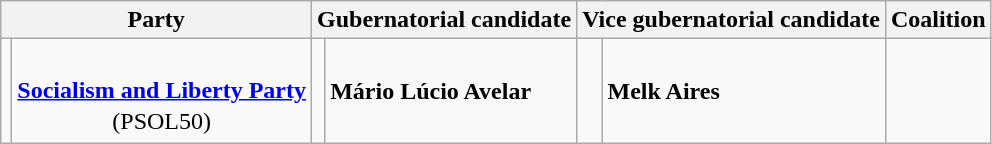<table class="vertical-align-top wikitable">
<tr>
<th scope=colgroup colspan=2>Party</th>
<th scope=colgroup colspan=2>Gubernatorial candidate</th>
<th scope=colgroup colspan=2>Vice gubernatorial candidate</th>
<th scope=col>Coalition</th>
</tr>
<tr>
<td style=background:></td>
<td style="text-align:center; line-height:1.3"><br><strong><a href='#'>Socialism and Liberty Party</a></strong><br>(PSOL50)</td>
<td></td>
<td><strong>Mário Lúcio Avelar</strong></td>
<td></td>
<td><strong>Melk Aires</strong></td>
<td></td>
</tr>
</table>
